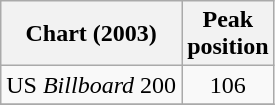<table class="wikitable">
<tr>
<th>Chart (2003)</th>
<th>Peak<br>position</th>
</tr>
<tr>
<td>US <em>Billboard</em> 200</td>
<td align="center">106</td>
</tr>
<tr>
</tr>
</table>
